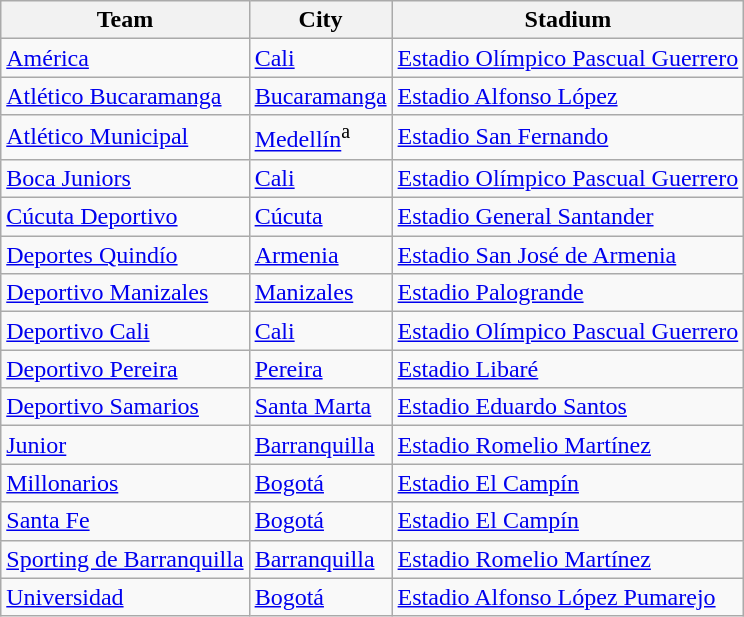<table class="wikitable sortable">
<tr>
<th>Team</th>
<th>City</th>
<th>Stadium</th>
</tr>
<tr>
<td><a href='#'>América</a></td>
<td><a href='#'>Cali</a></td>
<td><a href='#'>Estadio Olímpico Pascual Guerrero</a></td>
</tr>
<tr>
<td><a href='#'>Atlético Bucaramanga</a></td>
<td><a href='#'>Bucaramanga</a></td>
<td><a href='#'>Estadio Alfonso López</a></td>
</tr>
<tr>
<td><a href='#'>Atlético Municipal</a></td>
<td><a href='#'>Medellín</a><sup>a</sup></td>
<td><a href='#'>Estadio San Fernando</a></td>
</tr>
<tr>
<td><a href='#'>Boca Juniors</a></td>
<td><a href='#'>Cali</a></td>
<td><a href='#'>Estadio Olímpico Pascual Guerrero</a></td>
</tr>
<tr>
<td><a href='#'>Cúcuta Deportivo</a></td>
<td><a href='#'>Cúcuta</a></td>
<td><a href='#'>Estadio General Santander</a></td>
</tr>
<tr>
<td><a href='#'>Deportes Quindío</a></td>
<td><a href='#'>Armenia</a></td>
<td><a href='#'>Estadio San José de Armenia</a></td>
</tr>
<tr>
<td><a href='#'>Deportivo Manizales</a></td>
<td><a href='#'>Manizales</a></td>
<td><a href='#'>Estadio Palogrande</a></td>
</tr>
<tr>
<td><a href='#'>Deportivo Cali</a></td>
<td><a href='#'>Cali</a></td>
<td><a href='#'>Estadio Olímpico Pascual Guerrero</a></td>
</tr>
<tr>
<td><a href='#'>Deportivo Pereira</a></td>
<td><a href='#'>Pereira</a></td>
<td><a href='#'>Estadio Libaré</a></td>
</tr>
<tr>
<td><a href='#'>Deportivo Samarios</a></td>
<td><a href='#'>Santa Marta</a></td>
<td><a href='#'>Estadio Eduardo Santos</a></td>
</tr>
<tr>
<td><a href='#'>Junior</a></td>
<td><a href='#'>Barranquilla</a></td>
<td><a href='#'>Estadio Romelio Martínez</a></td>
</tr>
<tr>
<td><a href='#'>Millonarios</a></td>
<td><a href='#'>Bogotá</a></td>
<td><a href='#'>Estadio El Campín</a></td>
</tr>
<tr>
<td><a href='#'>Santa Fe</a></td>
<td><a href='#'>Bogotá</a></td>
<td><a href='#'>Estadio El Campín</a></td>
</tr>
<tr>
<td><a href='#'>Sporting de Barranquilla</a></td>
<td><a href='#'>Barranquilla</a></td>
<td><a href='#'>Estadio Romelio Martínez</a></td>
</tr>
<tr>
<td><a href='#'>Universidad</a></td>
<td><a href='#'>Bogotá</a></td>
<td><a href='#'>Estadio Alfonso López Pumarejo</a></td>
</tr>
</table>
